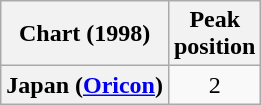<table class="wikitable plainrowheaders" style="text-align:center">
<tr>
<th scope="col">Chart (1998)</th>
<th scope="col">Peak<br>position</th>
</tr>
<tr>
<th scope="row">Japan (<a href='#'>Oricon</a>)</th>
<td>2</td>
</tr>
</table>
